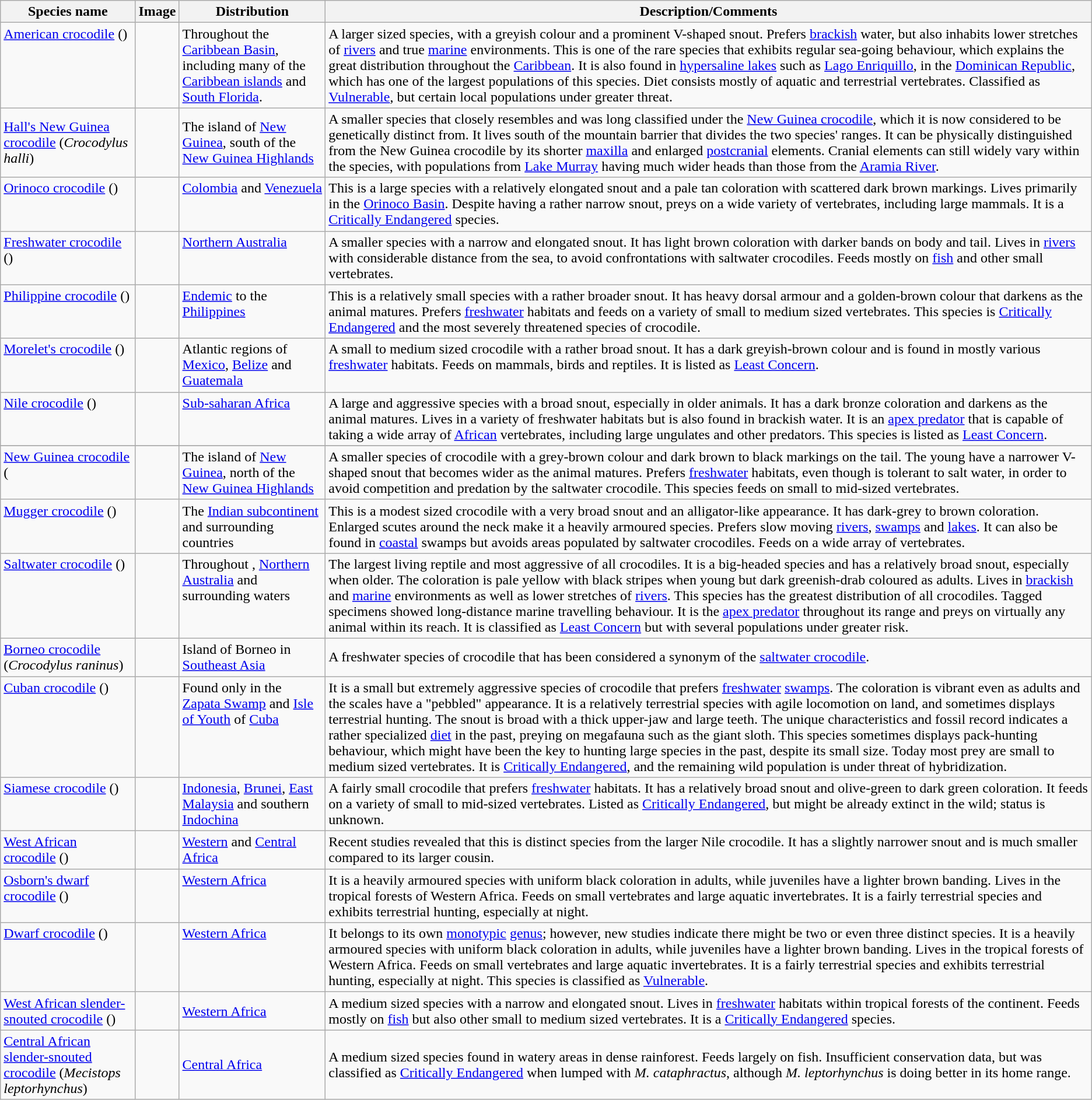<table class="wikitable">
<tr>
<th>Species name</th>
<th>Image</th>
<th>Distribution</th>
<th>Description/Comments</th>
</tr>
<tr>
<td valign="top"><a href='#'>American crocodile</a> ()</td>
<td></td>
<td valign="top">Throughout the <a href='#'>Caribbean Basin</a>, including many of the <a href='#'>Caribbean islands</a> and <a href='#'>South Florida</a>.</td>
<td valign="top">A larger sized species, with a greyish colour and a prominent V-shaped snout. Prefers <a href='#'>brackish</a> water, but also inhabits lower stretches of <a href='#'>rivers</a> and true <a href='#'>marine</a> environments. This is one of the rare species that exhibits regular sea-going behaviour, which explains the great distribution throughout the <a href='#'>Caribbean</a>. It is also found in <a href='#'>hypersaline lakes</a> such as <a href='#'>Lago Enriquillo</a>, in the <a href='#'>Dominican Republic</a>, which has one of the largest populations of this species. Diet consists mostly of aquatic and terrestrial vertebrates. Classified as <a href='#'>Vulnerable</a>, but certain local populations under greater threat.</td>
</tr>
<tr>
<td><a href='#'>Hall's New Guinea crocodile</a> (<em>Crocodylus halli</em>)</td>
<td></td>
<td>The island of <a href='#'>New Guinea</a>, south of the <a href='#'>New Guinea Highlands</a></td>
<td>A smaller species that closely resembles and was long classified under the <a href='#'>New Guinea crocodile</a>, which it is now considered to be genetically distinct from. It lives south of the mountain barrier that divides the two species' ranges. It can be physically distinguished from the New Guinea crocodile by its shorter <a href='#'>maxilla</a> and enlarged <a href='#'>postcranial</a> elements. Cranial elements can still widely vary within the species, with populations from <a href='#'>Lake Murray</a> having much wider heads than those from the <a href='#'>Aramia River</a>.</td>
</tr>
<tr>
<td valign="top"><a href='#'>Orinoco crocodile</a> ()</td>
<td></td>
<td valign="top"><a href='#'>Colombia</a> and <a href='#'>Venezuela</a></td>
<td valign="top">This is a large species with a relatively elongated snout and a pale tan coloration with scattered dark brown markings. Lives primarily in the <a href='#'>Orinoco Basin</a>. Despite having a rather narrow snout, preys on a wide variety of vertebrates, including large mammals. It is a <a href='#'>Critically Endangered</a> species.</td>
</tr>
<tr>
<td valign="top"><a href='#'>Freshwater crocodile</a> ()</td>
<td></td>
<td valign="top"><a href='#'>Northern Australia</a></td>
<td valign="top">A smaller species with a narrow and elongated snout. It has light brown coloration with darker bands on body and tail. Lives in <a href='#'>rivers</a> with considerable distance from the sea, to avoid confrontations with saltwater crocodiles. Feeds mostly on <a href='#'>fish</a> and other small vertebrates.</td>
</tr>
<tr>
<td valign="top"><a href='#'>Philippine crocodile</a> ()</td>
<td></td>
<td valign="top"><a href='#'>Endemic</a> to the <a href='#'>Philippines</a></td>
<td valign="top">This is a relatively small species with a rather broader snout. It has heavy dorsal armour and a golden-brown colour that darkens as the animal matures. Prefers <a href='#'>freshwater</a> habitats and feeds on a variety of small to medium sized vertebrates. This species is <a href='#'>Critically Endangered</a> and the most severely threatened species of crocodile.</td>
</tr>
<tr>
<td valign="top"><a href='#'>Morelet's crocodile</a> ()</td>
<td></td>
<td valign="top">Atlantic regions of <a href='#'>Mexico</a>, <a href='#'>Belize</a> and <a href='#'>Guatemala</a></td>
<td valign="top">A small to medium sized crocodile with a rather broad snout. It has a dark greyish-brown colour and is found in mostly various <a href='#'>freshwater</a> habitats. Feeds on mammals, birds and reptiles. It is listed as <a href='#'>Least Concern</a>.</td>
</tr>
<tr>
<td valign="top"><a href='#'>Nile crocodile</a> ()</td>
<td></td>
<td valign="top"><a href='#'>Sub-saharan Africa</a></td>
<td valign="top">A large and aggressive species with a broad snout, especially in older animals. It has a dark bronze coloration and darkens as the animal matures. Lives in a variety of freshwater habitats but is also found in brackish water. It is an <a href='#'>apex predator</a> that is capable of taking a wide array of <a href='#'>African</a> vertebrates, including large ungulates and other predators. This species is listed as <a href='#'>Least Concern</a>.</td>
</tr>
<tr>
</tr>
<tr>
<td valign="top"><a href='#'>New Guinea crocodile</a> (</td>
<td></td>
<td valign="top">The island of <a href='#'>New Guinea</a>, north of the <a href='#'>New Guinea Highlands</a></td>
<td valign="top">A smaller species of crocodile with a grey-brown colour and dark brown to black markings on the tail. The young have a narrower V-shaped snout that becomes wider as the animal matures. Prefers <a href='#'>freshwater</a> habitats, even though is tolerant to salt water, in order to avoid competition and predation by the saltwater crocodile. This species feeds on small to mid-sized vertebrates.</td>
</tr>
<tr>
<td valign="top"><a href='#'>Mugger crocodile</a> ()</td>
<td></td>
<td valign="top">The <a href='#'>Indian subcontinent</a> and surrounding countries</td>
<td valign="top">This is a modest sized crocodile with a very broad snout and an alligator-like appearance. It has dark-grey to brown coloration. Enlarged scutes around the neck make it a heavily armoured species. Prefers slow moving <a href='#'>rivers</a>, <a href='#'>swamps</a> and <a href='#'>lakes</a>. It can also be found in <a href='#'>coastal</a> swamps but avoids areas populated by saltwater crocodiles. Feeds on a wide array of vertebrates.</td>
</tr>
<tr>
<td valign="top"><a href='#'>Saltwater crocodile</a> ()</td>
<td></td>
<td valign="top">Throughout , <a href='#'>Northern Australia</a> and surrounding waters</td>
<td valign="top">The largest living reptile and most aggressive of all crocodiles. It is a big-headed species and has a relatively broad snout, especially when older. The coloration is pale yellow with black stripes when young but dark greenish-drab coloured as adults. Lives in <a href='#'>brackish</a> and <a href='#'>marine</a> environments as well as lower stretches of <a href='#'>rivers</a>. This species has the greatest distribution of all crocodiles. Tagged specimens showed long-distance marine travelling behaviour. It is the <a href='#'>apex predator</a> throughout its range and preys on virtually any animal within its reach. It is classified as <a href='#'>Least Concern</a> but with several populations under greater risk.</td>
</tr>
<tr>
<td><a href='#'>Borneo crocodile</a> (<em>Crocodylus raninus</em>)</td>
<td></td>
<td>Island of Borneo in <a href='#'>Southeast Asia</a></td>
<td>A freshwater species of crocodile that has been considered a synonym of the <a href='#'>saltwater crocodile</a>.</td>
</tr>
<tr>
<td valign="top"><a href='#'>Cuban crocodile</a> ()</td>
<td></td>
<td valign="top">Found only in the <a href='#'>Zapata Swamp</a> and <a href='#'>Isle of Youth</a> of <a href='#'>Cuba</a></td>
<td valign="top">It is a small but extremely aggressive species of crocodile that prefers <a href='#'>freshwater</a> <a href='#'>swamps</a>. The coloration is vibrant even as adults and the scales have a "pebbled" appearance. It is a relatively terrestrial species with agile locomotion on land, and sometimes displays terrestrial hunting. The snout is broad with a thick upper-jaw and large teeth. The unique characteristics and fossil record indicates a rather specialized <a href='#'>diet</a> in the past, preying on megafauna such as the giant sloth. This species sometimes displays pack-hunting behaviour, which might have been the key to hunting large species in the past, despite its small size. Today most prey are small to medium sized vertebrates. It is <a href='#'>Critically Endangered</a>, and the remaining wild population is under threat of hybridization.</td>
</tr>
<tr>
<td valign="top"><a href='#'>Siamese crocodile</a> ()</td>
<td></td>
<td valign="top"><a href='#'>Indonesia</a>, <a href='#'>Brunei</a>, <a href='#'>East Malaysia</a> and southern <a href='#'>Indochina</a></td>
<td valign="top">A fairly small crocodile that prefers <a href='#'>freshwater</a> habitats. It has a relatively broad snout and olive-green to dark green coloration. It feeds on a variety of small to mid-sized vertebrates. Listed as <a href='#'>Critically Endangered</a>, but might be already extinct in the wild; status is unknown.</td>
</tr>
<tr>
<td valign="top"><a href='#'>West African crocodile</a> ()</td>
<td></td>
<td valign="top"><a href='#'>Western</a> and <a href='#'>Central Africa</a></td>
<td valign="top">Recent studies revealed that this is distinct species from the larger Nile crocodile. It has a slightly narrower snout and is much smaller compared to its larger cousin.</td>
</tr>
<tr>
<td valign="top"><a href='#'>Osborn's dwarf crocodile</a> ()</td>
<td></td>
<td valign="top"><a href='#'>Western Africa</a></td>
<td valign="top">It is a heavily armoured species with uniform black coloration in adults, while juveniles have a lighter brown banding. Lives in the tropical forests of Western Africa. Feeds on small vertebrates and large aquatic invertebrates. It is a fairly terrestrial species and exhibits terrestrial hunting, especially at night.</td>
</tr>
<tr>
<td valign="top"><a href='#'>Dwarf crocodile</a> ()</td>
<td></td>
<td valign="top"><a href='#'>Western Africa</a></td>
<td valign="top">It belongs to its own <a href='#'>monotypic</a> <a href='#'>genus</a>; however, new studies indicate there might be two or even three distinct species. It is a heavily armoured species with uniform black coloration in adults, while juveniles have a lighter brown banding. Lives in the tropical forests of Western Africa. Feeds on small vertebrates and large aquatic invertebrates. It is a fairly terrestrial species and exhibits terrestrial hunting, especially at night. This species is classified as <a href='#'>Vulnerable</a>.</td>
</tr>
<tr>
<td><a href='#'>West African slender-snouted crocodile</a> ()</td>
<td></td>
<td><a href='#'>Western Africa</a></td>
<td>A medium sized species with a narrow and elongated snout. Lives in <a href='#'>freshwater</a> habitats within tropical forests of the continent. Feeds mostly on <a href='#'>fish</a> but also other small to medium sized vertebrates. It is a <a href='#'>Critically Endangered</a> species.</td>
</tr>
<tr>
<td><a href='#'>Central African slender-snouted crocodile</a> (<em>Mecistops leptorhynchus</em>)</td>
<td></td>
<td><a href='#'>Central Africa</a></td>
<td>A medium sized species found in watery areas in dense rainforest. Feeds largely on fish. Insufficient conservation data, but was classified as <a href='#'>Critically Endangered</a> when lumped with <em>M. cataphractus</em>, although <em>M. leptorhynchus</em> is doing better in its home range.</td>
</tr>
</table>
